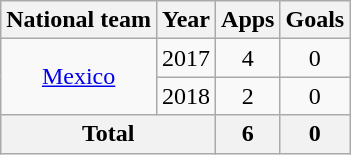<table class="wikitable" style="text-align: center;">
<tr>
<th>National team</th>
<th>Year</th>
<th>Apps</th>
<th>Goals</th>
</tr>
<tr>
<td rowspan="2" valign="center"><a href='#'>Mexico</a></td>
<td>2017</td>
<td>4</td>
<td>0</td>
</tr>
<tr>
<td>2018</td>
<td>2</td>
<td>0</td>
</tr>
<tr>
<th colspan="2">Total</th>
<th>6</th>
<th>0</th>
</tr>
</table>
